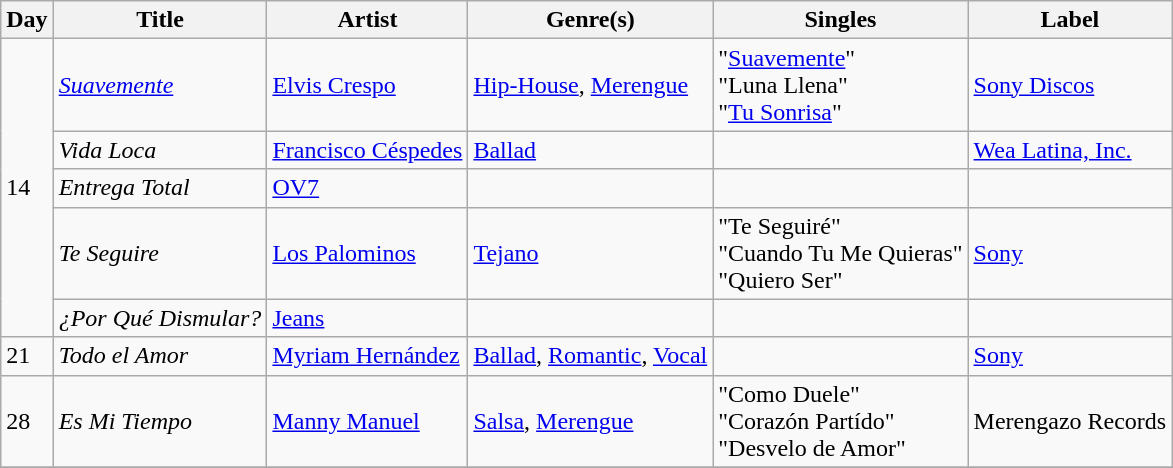<table class="wikitable sortable" style="text-align: left;">
<tr>
<th>Day</th>
<th>Title</th>
<th>Artist</th>
<th>Genre(s)</th>
<th>Singles</th>
<th>Label</th>
</tr>
<tr>
<td rowspan="5">14</td>
<td><em><a href='#'>Suavemente</a></em></td>
<td><a href='#'>Elvis Crespo</a></td>
<td><a href='#'>Hip-House</a>, <a href='#'>Merengue</a></td>
<td>"<a href='#'>Suavemente</a>"<br>"Luna Llena"<br>"<a href='#'>Tu Sonrisa</a>"</td>
<td><a href='#'>Sony Discos</a></td>
</tr>
<tr>
<td><em>Vida Loca</em></td>
<td><a href='#'>Francisco Céspedes</a></td>
<td><a href='#'>Ballad</a></td>
<td></td>
<td><a href='#'>Wea Latina, Inc.</a></td>
</tr>
<tr>
<td><em>Entrega Total</em></td>
<td><a href='#'>OV7</a></td>
<td></td>
<td></td>
<td></td>
</tr>
<tr>
<td><em>Te Seguire</em></td>
<td><a href='#'>Los Palominos</a></td>
<td><a href='#'>Tejano</a></td>
<td>"Te Seguiré"<br>"Cuando Tu Me Quieras"<br>"Quiero Ser"</td>
<td><a href='#'>Sony</a></td>
</tr>
<tr>
<td><em>¿Por Qué Dismular?</em></td>
<td><a href='#'>Jeans</a></td>
<td></td>
<td></td>
<td></td>
</tr>
<tr>
<td>21</td>
<td><em>Todo el Amor</em></td>
<td><a href='#'>Myriam Hernández</a></td>
<td><a href='#'>Ballad</a>, <a href='#'>Romantic</a>, <a href='#'>Vocal</a></td>
<td></td>
<td><a href='#'>Sony</a></td>
</tr>
<tr>
<td>28</td>
<td><em>Es Mi Tiempo</em></td>
<td><a href='#'>Manny Manuel</a></td>
<td><a href='#'>Salsa</a>, <a href='#'>Merengue</a></td>
<td>"Como Duele"<br>"Corazón Partído"<br>"Desvelo de Amor"</td>
<td>Merengazo Records</td>
</tr>
<tr>
</tr>
</table>
